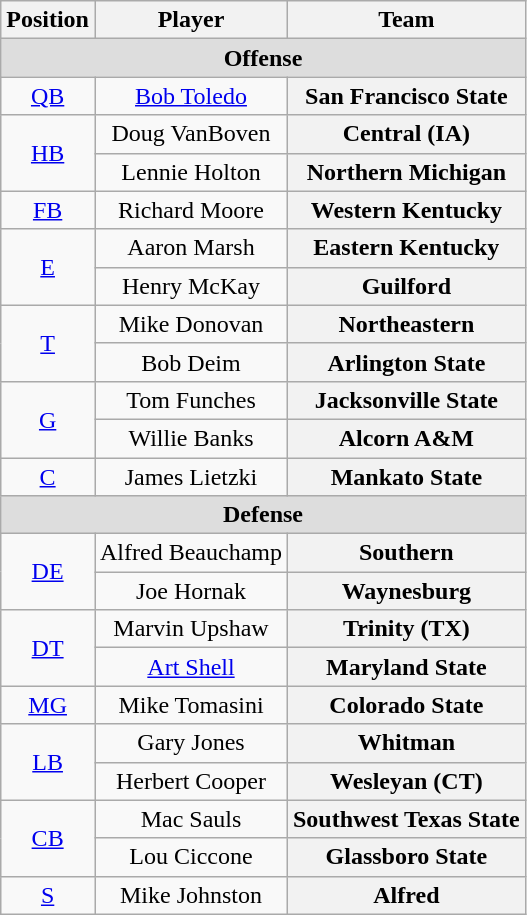<table class="wikitable">
<tr>
<th>Position</th>
<th>Player</th>
<th>Team</th>
</tr>
<tr>
<td colspan="3" style="text-align:center; background:#ddd;"><strong>Offense </strong></td>
</tr>
<tr style="text-align:center;">
<td><a href='#'>QB</a></td>
<td><a href='#'>Bob Toledo</a></td>
<th Style = >San Francisco State</th>
</tr>
<tr style="text-align:center;">
<td rowspan="2"><a href='#'>HB</a></td>
<td>Doug VanBoven</td>
<th Style = >Central (IA)</th>
</tr>
<tr style="text-align:center;">
<td>Lennie Holton</td>
<th Style = >Northern Michigan</th>
</tr>
<tr style="text-align:center;">
<td><a href='#'>FB</a></td>
<td>Richard Moore</td>
<th Style = >Western Kentucky</th>
</tr>
<tr style="text-align:center;">
<td rowspan="2"><a href='#'>E</a></td>
<td>Aaron Marsh</td>
<th Style = >Eastern Kentucky</th>
</tr>
<tr style="text-align:center;">
<td>Henry McKay</td>
<th Style = >Guilford</th>
</tr>
<tr style="text-align:center;">
<td rowspan="2"><a href='#'>T</a></td>
<td>Mike Donovan</td>
<th Style = >Northeastern</th>
</tr>
<tr style="text-align:center;">
<td>Bob Deim</td>
<th Style = >Arlington State</th>
</tr>
<tr style="text-align:center;">
<td rowspan="2"><a href='#'>G</a></td>
<td>Tom Funches</td>
<th Style = >Jacksonville State</th>
</tr>
<tr style="text-align:center;">
<td>Willie Banks</td>
<th Style = >Alcorn A&M</th>
</tr>
<tr style="text-align:center;">
<td><a href='#'>C</a></td>
<td>James Lietzki</td>
<th Style = >Mankato State</th>
</tr>
<tr>
<td colspan="3" style="text-align:center; background:#ddd;"><strong>Defense</strong></td>
</tr>
<tr style="text-align:center;">
<td rowspan="2"><a href='#'>DE</a></td>
<td>Alfred Beauchamp</td>
<th Style = >Southern</th>
</tr>
<tr style="text-align:center;">
<td>Joe Hornak</td>
<th Style = >Waynesburg</th>
</tr>
<tr style="text-align:center;">
<td rowspan="2"><a href='#'>DT</a></td>
<td>Marvin Upshaw</td>
<th Style = >Trinity (TX)</th>
</tr>
<tr style="text-align:center;">
<td><a href='#'>Art Shell</a></td>
<th Style = >Maryland State</th>
</tr>
<tr style="text-align:center;">
<td><a href='#'>MG</a></td>
<td>Mike Tomasini</td>
<th Style = >Colorado State</th>
</tr>
<tr style="text-align:center;">
<td rowspan="2"><a href='#'>LB</a></td>
<td>Gary Jones</td>
<th Style = >Whitman</th>
</tr>
<tr style="text-align:center;">
<td>Herbert Cooper</td>
<th Style = >Wesleyan (CT)</th>
</tr>
<tr style="text-align:center;">
<td rowspan="2"><a href='#'>CB</a></td>
<td>Mac Sauls</td>
<th Style = >Southwest Texas State</th>
</tr>
<tr style="text-align:center;">
<td>Lou Ciccone</td>
<th Style = >Glassboro State</th>
</tr>
<tr style="text-align:center;">
<td rowspan="2"><a href='#'>S</a></td>
<td>Mike Johnston</td>
<th Style = >Alfred</th>
</tr>
</table>
